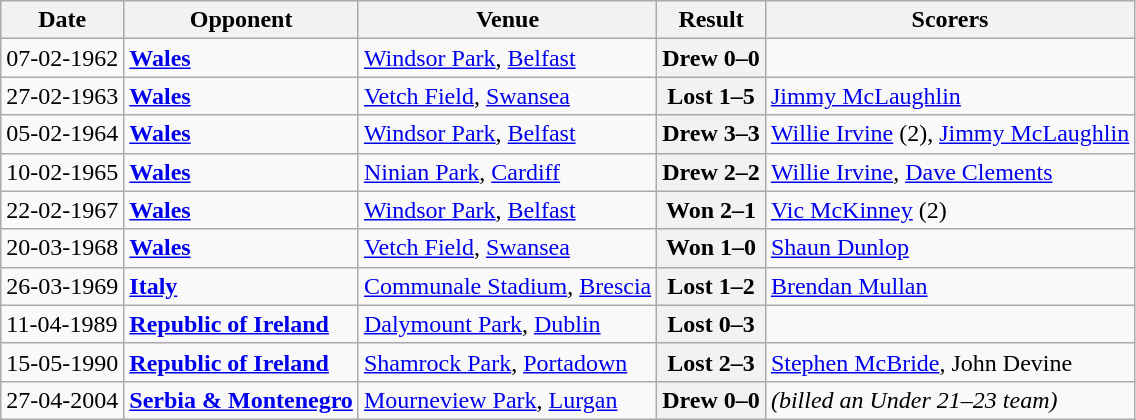<table class="wikitable">
<tr>
<th>Date</th>
<th>Opponent</th>
<th>Venue</th>
<th>Result</th>
<th>Scorers</th>
</tr>
<tr>
<td>07-02-1962</td>
<td><strong><a href='#'>Wales</a></strong></td>
<td><a href='#'>Windsor Park</a>, <a href='#'>Belfast</a></td>
<th>Drew 0–0</th>
<td></td>
</tr>
<tr>
<td>27-02-1963</td>
<td><strong><a href='#'>Wales</a></strong></td>
<td><a href='#'>Vetch Field</a>, <a href='#'>Swansea</a></td>
<th>Lost 1–5</th>
<td><a href='#'>Jimmy McLaughlin</a></td>
</tr>
<tr>
<td>05-02-1964</td>
<td><strong><a href='#'>Wales</a></strong></td>
<td><a href='#'>Windsor Park</a>, <a href='#'>Belfast</a></td>
<th>Drew 3–3</th>
<td><a href='#'>Willie Irvine</a> (2), <a href='#'>Jimmy McLaughlin</a></td>
</tr>
<tr>
<td>10-02-1965</td>
<td><strong><a href='#'>Wales</a></strong></td>
<td><a href='#'>Ninian Park</a>, <a href='#'>Cardiff</a></td>
<th>Drew 2–2</th>
<td><a href='#'>Willie Irvine</a>, <a href='#'>Dave Clements</a></td>
</tr>
<tr>
<td>22-02-1967</td>
<td><strong><a href='#'>Wales</a></strong></td>
<td><a href='#'>Windsor Park</a>, <a href='#'>Belfast</a></td>
<th>Won 2–1</th>
<td><a href='#'>Vic McKinney</a> (2)</td>
</tr>
<tr>
<td>20-03-1968</td>
<td><strong><a href='#'>Wales</a></strong></td>
<td><a href='#'>Vetch Field</a>, <a href='#'>Swansea</a></td>
<th>Won 1–0</th>
<td><a href='#'>Shaun Dunlop</a></td>
</tr>
<tr>
<td>26-03-1969</td>
<td><strong><a href='#'>Italy</a></strong></td>
<td><a href='#'>Communale Stadium</a>, <a href='#'>Brescia</a></td>
<th>Lost 1–2</th>
<td><a href='#'>Brendan Mullan</a></td>
</tr>
<tr>
<td>11-04-1989</td>
<td><strong><a href='#'>Republic of Ireland</a></strong></td>
<td><a href='#'>Dalymount Park</a>, <a href='#'>Dublin</a></td>
<th>Lost 0–3</th>
<td></td>
</tr>
<tr>
<td>15-05-1990</td>
<td><strong><a href='#'>Republic of Ireland</a></strong></td>
<td><a href='#'>Shamrock Park</a>, <a href='#'>Portadown</a></td>
<th>Lost 2–3</th>
<td><a href='#'>Stephen McBride</a>, John Devine</td>
</tr>
<tr>
<td>27-04-2004</td>
<td><strong><a href='#'>Serbia & Montenegro</a></strong></td>
<td><a href='#'>Mourneview Park</a>, <a href='#'>Lurgan</a></td>
<th>Drew 0–0</th>
<td><em>(billed an Under 21–23 team)</em></td>
</tr>
</table>
